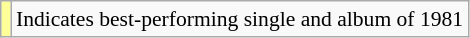<table class="wikitable" style="font-size:90%;">
<tr>
<td style="background-color:#FFFF99"></td>
<td>Indicates best-performing single and album of 1981</td>
</tr>
</table>
